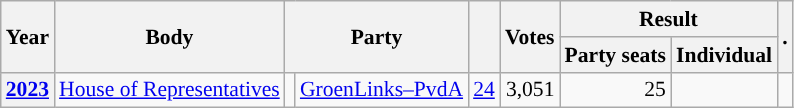<table class="wikitable plainrowheaders sortable" border=2 cellpadding=4 cellspacing=0 style="border: 1px #aaa solid; font-size: 90%; text-align:center;">
<tr>
<th scope="col" rowspan=2>Year</th>
<th scope="col" rowspan=2>Body</th>
<th scope="col" colspan=2 rowspan=2>Party</th>
<th scope="col" rowspan=2></th>
<th scope="col" rowspan=2>Votes</th>
<th scope="colgroup" colspan=2>Result</th>
<th scope="col" rowspan=2 class="unsortable">.</th>
</tr>
<tr>
<th scope="col">Party seats</th>
<th scope="col">Individual</th>
</tr>
<tr>
<th scope="row"><a href='#'>2023</a></th>
<td><a href='#'>House of Representatives</a></td>
<td style="background-color:"></td>
<td><a href='#'>GroenLinks–PvdA</a></td>
<td style=text-align:right><a href='#'>24</a></td>
<td style=text-align:right>3,051</td>
<td style=text-align:right>25</td>
<td></td>
<td></td>
</tr>
</table>
